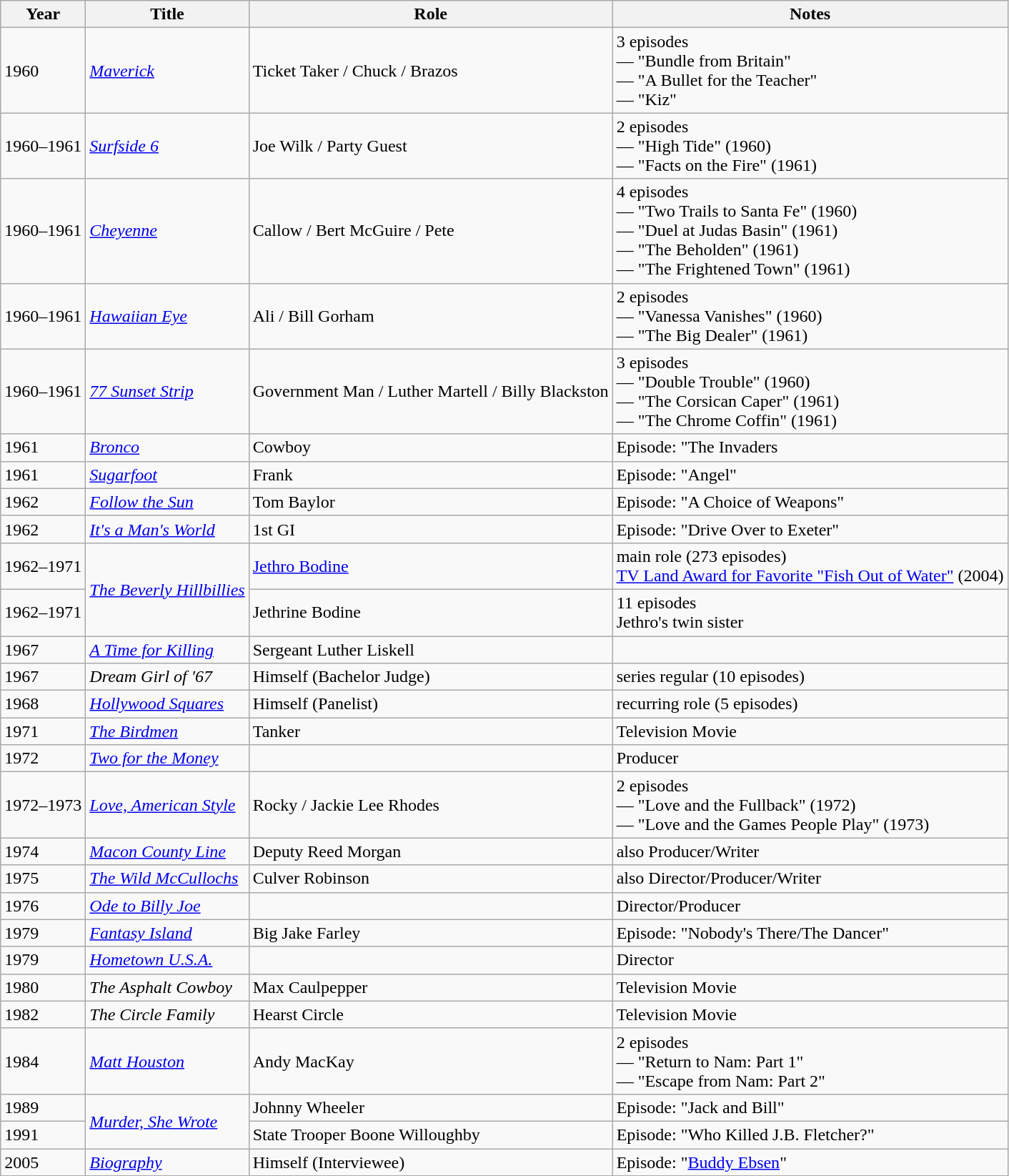<table class="wikitable">
<tr>
<th>Year</th>
<th>Title</th>
<th>Role</th>
<th>Notes</th>
</tr>
<tr>
<td>1960</td>
<td><em><a href='#'>Maverick</a></em></td>
<td>Ticket Taker / Chuck / Brazos</td>
<td>3 episodes<br>— "Bundle from Britain"<br>— "A Bullet for the Teacher"<br>— "Kiz"</td>
</tr>
<tr>
<td>1960–1961</td>
<td><em><a href='#'>Surfside 6</a></em></td>
<td>Joe Wilk / Party Guest</td>
<td>2 episodes<br>— "High Tide" (1960)<br>— "Facts on the Fire" (1961)</td>
</tr>
<tr>
<td>1960–1961</td>
<td><em><a href='#'>Cheyenne</a></em></td>
<td>Callow / Bert McGuire / Pete</td>
<td>4 episodes<br>— "Two Trails to Santa Fe" (1960)<br>— "Duel at Judas Basin" (1961)<br>— "The Beholden" (1961)<br>— "The Frightened Town" (1961)</td>
</tr>
<tr>
<td>1960–1961</td>
<td><em><a href='#'>Hawaiian Eye</a></em></td>
<td>Ali / Bill Gorham</td>
<td>2 episodes<br>— "Vanessa Vanishes" (1960)<br>— "The Big Dealer" (1961)</td>
</tr>
<tr>
<td>1960–1961</td>
<td><em><a href='#'>77 Sunset Strip</a></em></td>
<td>Government Man / Luther Martell / Billy Blackston</td>
<td>3 episodes<br>— "Double Trouble" (1960)<br>— "The Corsican Caper" (1961)<br>— "The Chrome Coffin" (1961)</td>
</tr>
<tr>
<td>1961</td>
<td><em><a href='#'>Bronco</a></em></td>
<td>Cowboy</td>
<td>Episode: "The Invaders</td>
</tr>
<tr>
<td>1961</td>
<td><em><a href='#'>Sugarfoot</a></em></td>
<td>Frank</td>
<td>Episode: "Angel"</td>
</tr>
<tr>
<td>1962</td>
<td><em><a href='#'>Follow the Sun</a></em></td>
<td>Tom Baylor</td>
<td>Episode: "A Choice of Weapons"</td>
</tr>
<tr>
<td>1962</td>
<td><em><a href='#'>It's a Man's World</a></em></td>
<td>1st GI</td>
<td>Episode: "Drive Over to Exeter"</td>
</tr>
<tr>
<td>1962–1971</td>
<td rowspan="2"><em><a href='#'>The Beverly Hillbillies</a></em></td>
<td><a href='#'>Jethro Bodine</a></td>
<td>main role (273 episodes)<br><a href='#'>TV Land Award for Favorite "Fish Out of Water"</a> (2004)</td>
</tr>
<tr>
<td>1962–1971</td>
<td>Jethrine Bodine</td>
<td>11 episodes <br> Jethro's twin sister</td>
</tr>
<tr>
<td>1967</td>
<td><em><a href='#'>A Time for Killing</a></em></td>
<td>Sergeant Luther Liskell</td>
<td></td>
</tr>
<tr>
<td>1967</td>
<td><em>Dream Girl of '67</em></td>
<td>Himself (Bachelor Judge)</td>
<td>series regular (10 episodes)</td>
</tr>
<tr>
<td>1968</td>
<td><em><a href='#'>Hollywood Squares</a></em></td>
<td>Himself (Panelist)</td>
<td>recurring role (5 episodes)</td>
</tr>
<tr>
<td>1971</td>
<td><em><a href='#'>The Birdmen</a></em></td>
<td>Tanker</td>
<td>Television Movie</td>
</tr>
<tr>
<td>1972</td>
<td><em><a href='#'>Two for the Money</a></em></td>
<td></td>
<td>Producer</td>
</tr>
<tr>
<td>1972–1973</td>
<td><em><a href='#'>Love, American Style</a></em></td>
<td>Rocky / Jackie Lee Rhodes</td>
<td>2 episodes<br>— "Love and the Fullback" (1972)<br>— "Love and the Games People Play" (1973)</td>
</tr>
<tr>
<td>1974</td>
<td><em><a href='#'>Macon County Line</a></em></td>
<td>Deputy Reed Morgan</td>
<td>also Producer/Writer</td>
</tr>
<tr>
<td>1975</td>
<td><em><a href='#'>The Wild McCullochs</a></em></td>
<td>Culver Robinson</td>
<td>also Director/Producer/Writer</td>
</tr>
<tr>
<td>1976</td>
<td><em><a href='#'>Ode to Billy Joe</a></em></td>
<td></td>
<td>Director/Producer</td>
</tr>
<tr>
<td>1979</td>
<td><em><a href='#'>Fantasy Island</a></em></td>
<td>Big Jake Farley</td>
<td>Episode: "Nobody's There/The Dancer"</td>
</tr>
<tr>
<td>1979</td>
<td><em><a href='#'>Hometown U.S.A.</a></em></td>
<td></td>
<td>Director</td>
</tr>
<tr>
<td>1980</td>
<td><em>The Asphalt Cowboy</em></td>
<td>Max Caulpepper</td>
<td>Television Movie</td>
</tr>
<tr>
<td>1982</td>
<td><em>The Circle Family</em></td>
<td>Hearst Circle</td>
<td>Television Movie</td>
</tr>
<tr>
<td>1984</td>
<td><em><a href='#'>Matt Houston</a></em></td>
<td>Andy MacKay</td>
<td>2 episodes<br>— "Return to Nam: Part 1"<br>— "Escape from Nam: Part 2"</td>
</tr>
<tr>
<td>1989</td>
<td rowspan="2"><em><a href='#'>Murder, She Wrote</a></em></td>
<td>Johnny Wheeler</td>
<td>Episode: "Jack and Bill"</td>
</tr>
<tr>
<td>1991</td>
<td>State Trooper Boone Willoughby</td>
<td>Episode: "Who Killed J.B. Fletcher?"</td>
</tr>
<tr>
<td>2005</td>
<td><em><a href='#'>Biography</a></em></td>
<td>Himself (Interviewee)</td>
<td>Episode: "<a href='#'>Buddy Ebsen</a>"</td>
</tr>
</table>
